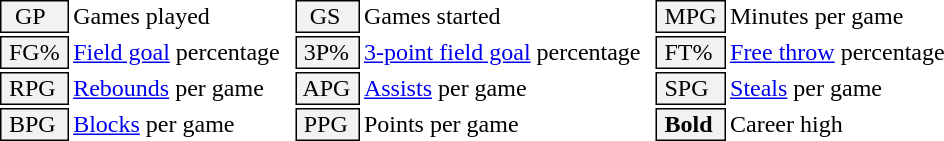<table class="toccolours" style="white-space: nowrap;">
<tr>
<td style="background-color: #F2F2F2; border: 1px solid black;">  GP</td>
<td>Games played</td>
<td style="background-color: #F2F2F2; border: 1px solid black">  GS </td>
<td>Games started</td>
<td style="background-color: #F2F2F2; border: 1px solid black"> MPG </td>
<td>Minutes per game</td>
</tr>
<tr>
<td style="background-color: #F2F2F2; border: 1px solid black;"> FG% </td>
<td style="padding-right: 8px"><a href='#'>Field goal</a> percentage</td>
<td style="background-color: #F2F2F2; border: 1px solid black"> 3P% </td>
<td style="padding-right: 8px"><a href='#'>3-point field goal</a> percentage</td>
<td style="background-color: #F2F2F2; border: 1px solid black"> FT% </td>
<td><a href='#'>Free throw</a> percentage</td>
</tr>
<tr>
<td style="background-color: #F2F2F2; border: 1px solid black;"> RPG </td>
<td><a href='#'>Rebounds</a> per game</td>
<td style="background-color: #F2F2F2; border: 1px solid black"> APG </td>
<td><a href='#'>Assists</a> per game</td>
<td style="background-color: #F2F2F2; border: 1px solid black"> SPG </td>
<td><a href='#'>Steals</a> per game</td>
</tr>
<tr>
<td style="background-color: #F2F2F2; border: 1px solid black;"> BPG </td>
<td><a href='#'>Blocks</a> per game</td>
<td style="background-color: #F2F2F2; border: 1px solid black"> PPG </td>
<td>Points per game</td>
<td style="background-color: #F2F2F2; border: 1px solid black"> <strong>Bold</strong> </td>
<td>Career high</td>
</tr>
</table>
